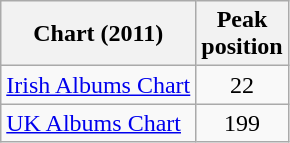<table class=wikitable>
<tr>
<th>Chart (2011)</th>
<th>Peak<br>position</th>
</tr>
<tr>
<td><a href='#'>Irish Albums Chart</a></td>
<td align="center">22</td>
</tr>
<tr>
<td><a href='#'>UK Albums Chart</a></td>
<td align="center">199</td>
</tr>
</table>
